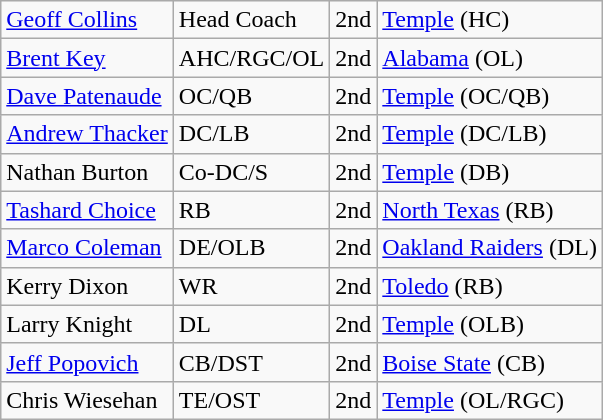<table class="wikitable">
<tr>
<td><a href='#'>Geoff Collins</a></td>
<td>Head Coach</td>
<td>2nd</td>
<td><a href='#'>Temple</a> (HC)</td>
</tr>
<tr>
<td><a href='#'>Brent Key</a></td>
<td>AHC/RGC/OL</td>
<td>2nd</td>
<td><a href='#'>Alabama</a> (OL)</td>
</tr>
<tr>
<td><a href='#'>Dave Patenaude</a></td>
<td>OC/QB</td>
<td>2nd</td>
<td><a href='#'>Temple</a> (OC/QB)</td>
</tr>
<tr>
<td><a href='#'>Andrew Thacker</a></td>
<td>DC/LB</td>
<td>2nd</td>
<td><a href='#'>Temple</a> (DC/LB)</td>
</tr>
<tr>
<td>Nathan Burton</td>
<td>Co-DC/S</td>
<td>2nd</td>
<td><a href='#'>Temple</a> (DB)</td>
</tr>
<tr>
<td><a href='#'>Tashard Choice</a></td>
<td>RB</td>
<td>2nd</td>
<td><a href='#'>North Texas</a> (RB)</td>
</tr>
<tr>
<td><a href='#'>Marco Coleman</a></td>
<td>DE/OLB</td>
<td>2nd</td>
<td><a href='#'>Oakland Raiders</a> (DL)</td>
</tr>
<tr>
<td>Kerry Dixon</td>
<td>WR</td>
<td>2nd</td>
<td><a href='#'>Toledo</a> (RB)</td>
</tr>
<tr>
<td>Larry Knight</td>
<td>DL</td>
<td>2nd</td>
<td><a href='#'>Temple</a> (OLB)</td>
</tr>
<tr>
<td><a href='#'>Jeff Popovich</a></td>
<td>CB/DST</td>
<td>2nd</td>
<td><a href='#'>Boise State</a> (CB)</td>
</tr>
<tr>
<td>Chris Wiesehan</td>
<td>TE/OST</td>
<td>2nd</td>
<td><a href='#'>Temple</a> (OL/RGC)</td>
</tr>
</table>
